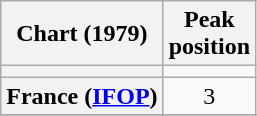<table class="wikitable sortable">
<tr>
<th scope="col">Chart (1979)</th>
<th scope="col">Peak<br>position</th>
</tr>
<tr>
<th></th>
</tr>
<tr>
<th scope="row">France (<a href='#'>IFOP</a>)</th>
<td style="text-align:center">3</td>
</tr>
<tr>
</tr>
</table>
